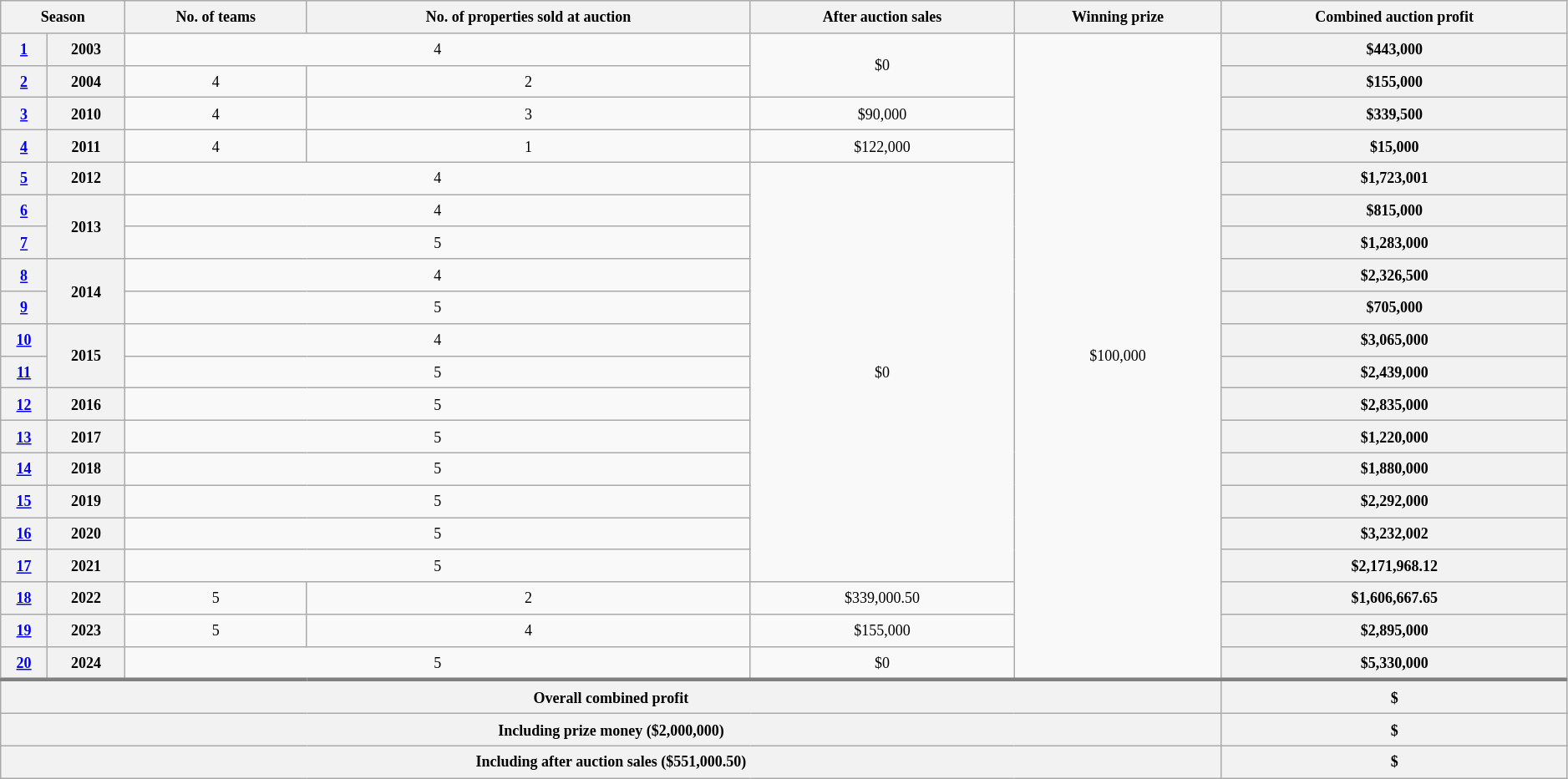<table class="wikitable sortable" style="text-align: center; font-size: 9pt; line-height:20px; width:99%">
<tr>
<th colspan="2">Season</th>
<th>No. of teams</th>
<th>No. of properties sold at auction</th>
<th>After auction sales</th>
<th>Winning prize</th>
<th>Combined auction profit</th>
</tr>
<tr>
<th><a href='#'>1</a></th>
<th>2003</th>
<td colspan="2">4</td>
<td rowspan="2">$0</td>
<td rowspan="20">$100,000</td>
<th>$443,000</th>
</tr>
<tr>
<th><a href='#'>2</a></th>
<th>2004</th>
<td>4</td>
<td>2</td>
<th>$155,000</th>
</tr>
<tr>
<th><a href='#'>3</a></th>
<th>2010</th>
<td>4</td>
<td>3</td>
<td>$90,000</td>
<th>$339,500</th>
</tr>
<tr>
<th><a href='#'>4</a></th>
<th>2011</th>
<td>4</td>
<td>1</td>
<td>$122,000</td>
<th>$15,000</th>
</tr>
<tr>
<th><a href='#'>5</a></th>
<th>2012</th>
<td colspan="2">4</td>
<td rowspan="13">$0</td>
<th>$1,723,001</th>
</tr>
<tr>
<th><a href='#'>6</a></th>
<th rowspan="2">2013</th>
<td colspan="2">4</td>
<th>$815,000</th>
</tr>
<tr>
<th><a href='#'>7</a></th>
<td colspan="2">5</td>
<th>$1,283,000</th>
</tr>
<tr>
<th><a href='#'>8</a></th>
<th rowspan="2">2014</th>
<td colspan="2">4</td>
<th>$2,326,500</th>
</tr>
<tr>
<th><a href='#'>9</a></th>
<td colspan="2">5</td>
<th>$705,000</th>
</tr>
<tr>
<th><a href='#'>10</a></th>
<th rowspan="2">2015</th>
<td colspan="2">4</td>
<th>$3,065,000</th>
</tr>
<tr>
<th><a href='#'>11</a></th>
<td colspan="2">5</td>
<th>$2,439,000</th>
</tr>
<tr>
<th><a href='#'>12</a></th>
<th>2016</th>
<td colspan="2">5</td>
<th>$2,835,000</th>
</tr>
<tr>
<th><a href='#'>13</a></th>
<th>2017</th>
<td colspan=2>5</td>
<th>$1,220,000</th>
</tr>
<tr>
<th><a href='#'>14</a></th>
<th>2018</th>
<td colspan=2>5</td>
<th>$1,880,000</th>
</tr>
<tr>
<th><a href='#'>15</a></th>
<th>2019</th>
<td colspan=2>5</td>
<th>$2,292,000</th>
</tr>
<tr>
<th><a href='#'>16</a></th>
<th>2020</th>
<td colspan=2>5</td>
<th>$3,232,002</th>
</tr>
<tr>
<th><a href='#'>17</a></th>
<th>2021</th>
<td colspan=2>5</td>
<th>$2,171,968.12</th>
</tr>
<tr>
<th><a href='#'>18</a></th>
<th>2022</th>
<td>5</td>
<td>2</td>
<td>$339,000.50</td>
<th>$1,606,667.65</th>
</tr>
<tr>
<th><a href='#'>19</a></th>
<th>2023</th>
<td>5</td>
<td>4</td>
<td>$155,000</td>
<th>$2,895,000</th>
</tr>
<tr>
<th><a href='#'>20</a></th>
<th>2024</th>
<td colspan=2>5</td>
<td>$0</td>
<th>$5,330,000</th>
</tr>
<tr style="border-top:3px solid gray; font-weight:bold;">
<th colspan="6">Overall combined profit</th>
<th>$</th>
</tr>
<tr>
<th colspan="6">Including prize money ($2,000,000)</th>
<th>$</th>
</tr>
<tr>
<th colspan="6">Including after auction sales ($551,000.50)</th>
<th>$</th>
</tr>
</table>
